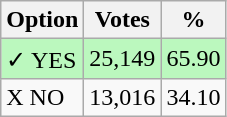<table class="wikitable">
<tr>
<th>Option</th>
<th>Votes</th>
<th>%</th>
</tr>
<tr>
<td style=background:#bbf8be>✓ YES</td>
<td style=background:#bbf8be>25,149</td>
<td style=background:#bbf8be>65.90</td>
</tr>
<tr>
<td>X NO</td>
<td>13,016</td>
<td>34.10</td>
</tr>
</table>
